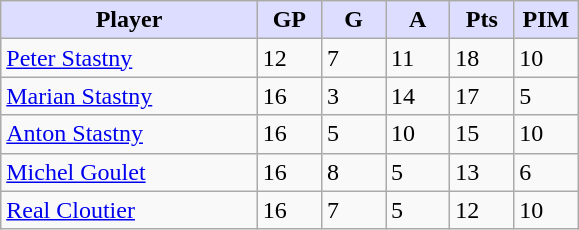<table class="wikitable">
<tr>
<th style="background:#ddf; width:40%;">Player</th>
<th style="background:#ddf; width:10%;">GP</th>
<th style="background:#ddf; width:10%;">G</th>
<th style="background:#ddf; width:10%;">A</th>
<th style="background:#ddf; width:10%;">Pts</th>
<th style="background:#ddf; width:10%;">PIM</th>
</tr>
<tr>
<td><a href='#'>Peter Stastny</a></td>
<td>12</td>
<td>7</td>
<td>11</td>
<td>18</td>
<td>10</td>
</tr>
<tr>
<td><a href='#'>Marian Stastny</a></td>
<td>16</td>
<td>3</td>
<td>14</td>
<td>17</td>
<td>5</td>
</tr>
<tr>
<td><a href='#'>Anton Stastny</a></td>
<td>16</td>
<td>5</td>
<td>10</td>
<td>15</td>
<td>10</td>
</tr>
<tr>
<td><a href='#'>Michel Goulet</a></td>
<td>16</td>
<td>8</td>
<td>5</td>
<td>13</td>
<td>6</td>
</tr>
<tr>
<td><a href='#'>Real Cloutier</a></td>
<td>16</td>
<td>7</td>
<td>5</td>
<td>12</td>
<td>10</td>
</tr>
</table>
